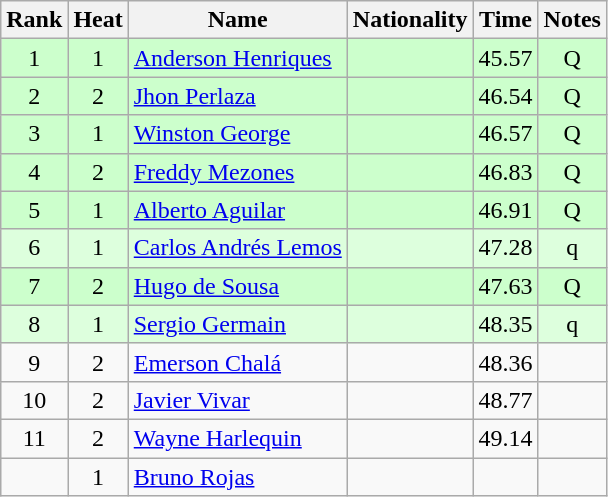<table class="wikitable sortable" style="text-align:center">
<tr>
<th>Rank</th>
<th>Heat</th>
<th>Name</th>
<th>Nationality</th>
<th>Time</th>
<th>Notes</th>
</tr>
<tr bgcolor=ccffcc>
<td>1</td>
<td>1</td>
<td align=left><a href='#'>Anderson Henriques</a></td>
<td align=left></td>
<td>45.57</td>
<td>Q</td>
</tr>
<tr bgcolor=ccffcc>
<td>2</td>
<td>2</td>
<td align=left><a href='#'>Jhon Perlaza</a></td>
<td align=left></td>
<td>46.54</td>
<td>Q</td>
</tr>
<tr bgcolor=ccffcc>
<td>3</td>
<td>1</td>
<td align=left><a href='#'>Winston George</a></td>
<td align=left></td>
<td>46.57</td>
<td>Q</td>
</tr>
<tr bgcolor=ccffcc>
<td>4</td>
<td>2</td>
<td align=left><a href='#'>Freddy Mezones</a></td>
<td align=left></td>
<td>46.83</td>
<td>Q</td>
</tr>
<tr bgcolor=ccffcc>
<td>5</td>
<td>1</td>
<td align=left><a href='#'>Alberto Aguilar</a></td>
<td align=left></td>
<td>46.91</td>
<td>Q</td>
</tr>
<tr bgcolor=ddffdd>
<td>6</td>
<td>1</td>
<td align=left><a href='#'>Carlos Andrés Lemos</a></td>
<td align=left></td>
<td>47.28</td>
<td>q</td>
</tr>
<tr bgcolor=ccffcc>
<td>7</td>
<td>2</td>
<td align=left><a href='#'>Hugo de Sousa</a></td>
<td align=left></td>
<td>47.63</td>
<td>Q</td>
</tr>
<tr bgcolor=ddffdd>
<td>8</td>
<td>1</td>
<td align=left><a href='#'>Sergio Germain</a></td>
<td align=left></td>
<td>48.35</td>
<td>q</td>
</tr>
<tr>
<td>9</td>
<td>2</td>
<td align=left><a href='#'>Emerson Chalá</a></td>
<td align=left></td>
<td>48.36</td>
<td></td>
</tr>
<tr>
<td>10</td>
<td>2</td>
<td align=left><a href='#'>Javier Vivar</a></td>
<td align=left></td>
<td>48.77</td>
<td></td>
</tr>
<tr>
<td>11</td>
<td>2</td>
<td align=left><a href='#'>Wayne Harlequin</a></td>
<td align=left></td>
<td>49.14</td>
<td></td>
</tr>
<tr>
<td></td>
<td>1</td>
<td align=left><a href='#'>Bruno Rojas</a></td>
<td align=left></td>
<td></td>
<td></td>
</tr>
</table>
